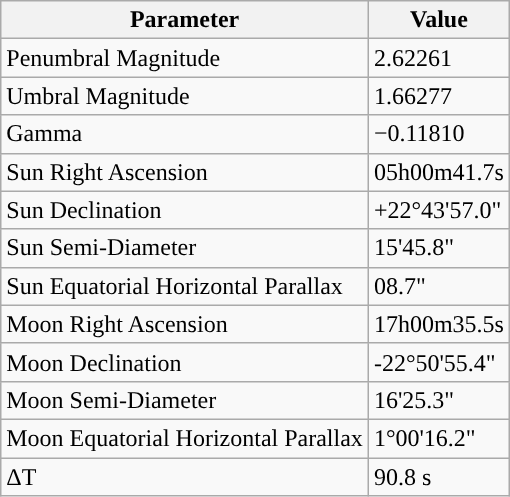<table class="wikitable">
<tr>
<th>Parameter</th>
<th>Value</th>
</tr>
<tr>
<td>Penumbral Magnitude</td>
<td>2.62261</td>
</tr>
<tr>
<td>Umbral Magnitude</td>
<td>1.66277</td>
</tr>
<tr>
<td>Gamma</td>
<td>−0.11810</td>
</tr>
<tr>
<td>Sun Right Ascension</td>
<td>05h00m41.7s</td>
</tr>
<tr>
<td>Sun Declination</td>
<td>+22°43'57.0"</td>
</tr>
<tr>
<td>Sun Semi-Diameter</td>
<td>15'45.8"</td>
</tr>
<tr>
<td>Sun Equatorial Horizontal Parallax</td>
<td>08.7"</td>
</tr>
<tr>
<td>Moon Right Ascension</td>
<td>17h00m35.5s</td>
</tr>
<tr>
<td>Moon Declination</td>
<td>-22°50'55.4"</td>
</tr>
<tr>
<td>Moon Semi-Diameter</td>
<td>16'25.3"</td>
</tr>
<tr>
<td>Moon Equatorial Horizontal Parallax</td>
<td>1°00'16.2"</td>
</tr>
<tr>
<td>ΔT</td>
<td>90.8 s</td>
</tr>
</table>
